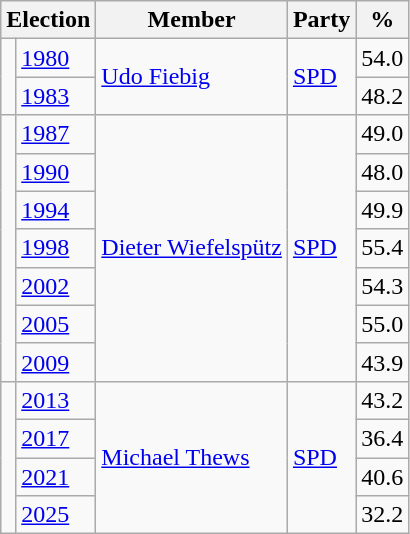<table class=wikitable>
<tr>
<th colspan=2>Election</th>
<th>Member</th>
<th>Party</th>
<th>%</th>
</tr>
<tr>
<td rowspan=2 bgcolor=></td>
<td><a href='#'>1980</a></td>
<td rowspan=2><a href='#'>Udo Fiebig</a></td>
<td rowspan=2><a href='#'>SPD</a></td>
<td align=right>54.0</td>
</tr>
<tr>
<td><a href='#'>1983</a></td>
<td align=right>48.2</td>
</tr>
<tr>
<td rowspan=7 bgcolor=></td>
<td><a href='#'>1987</a></td>
<td rowspan=7><a href='#'>Dieter Wiefelspütz</a></td>
<td rowspan=7><a href='#'>SPD</a></td>
<td align=right>49.0</td>
</tr>
<tr>
<td><a href='#'>1990</a></td>
<td align=right>48.0</td>
</tr>
<tr>
<td><a href='#'>1994</a></td>
<td align=right>49.9</td>
</tr>
<tr>
<td><a href='#'>1998</a></td>
<td align=right>55.4</td>
</tr>
<tr>
<td><a href='#'>2002</a></td>
<td align=right>54.3</td>
</tr>
<tr>
<td><a href='#'>2005</a></td>
<td align=right>55.0</td>
</tr>
<tr>
<td><a href='#'>2009</a></td>
<td align=right>43.9</td>
</tr>
<tr>
<td rowspan=4 bgcolor=></td>
<td><a href='#'>2013</a></td>
<td rowspan=4><a href='#'>Michael Thews</a></td>
<td rowspan=4><a href='#'>SPD</a></td>
<td align=right>43.2</td>
</tr>
<tr>
<td><a href='#'>2017</a></td>
<td align=right>36.4</td>
</tr>
<tr>
<td><a href='#'>2021</a></td>
<td align=right>40.6</td>
</tr>
<tr>
<td><a href='#'>2025</a></td>
<td align=right>32.2</td>
</tr>
</table>
